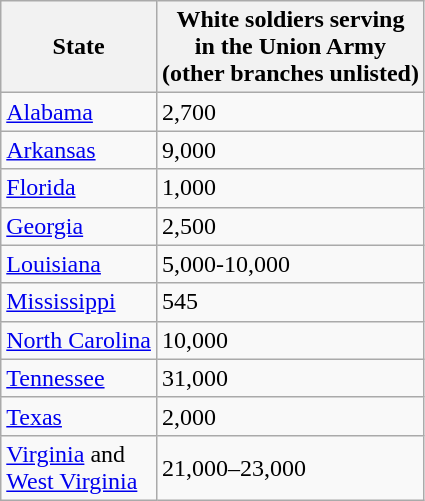<table class="wikitable sortable">
<tr>
<th align="center">State</th>
<th>White soldiers serving <br>in the Union Army <br>(other branches unlisted)</th>
</tr>
<tr>
<td><a href='#'>Alabama</a></td>
<td>2,700</td>
</tr>
<tr>
<td><a href='#'>Arkansas</a></td>
<td>9,000</td>
</tr>
<tr>
<td><a href='#'>Florida</a></td>
<td>1,000</td>
</tr>
<tr>
<td><a href='#'>Georgia</a></td>
<td>2,500</td>
</tr>
<tr>
<td><a href='#'>Louisiana</a></td>
<td>5,000-10,000</td>
</tr>
<tr>
<td><a href='#'>Mississippi</a></td>
<td>545</td>
</tr>
<tr>
<td><a href='#'>North Carolina</a></td>
<td>10,000</td>
</tr>
<tr>
<td><a href='#'>Tennessee</a></td>
<td>31,000</td>
</tr>
<tr>
<td><a href='#'>Texas</a></td>
<td>2,000</td>
</tr>
<tr>
<td><a href='#'>Virginia</a> and <br><a href='#'>West Virginia</a></td>
<td>21,000–23,000</td>
</tr>
</table>
